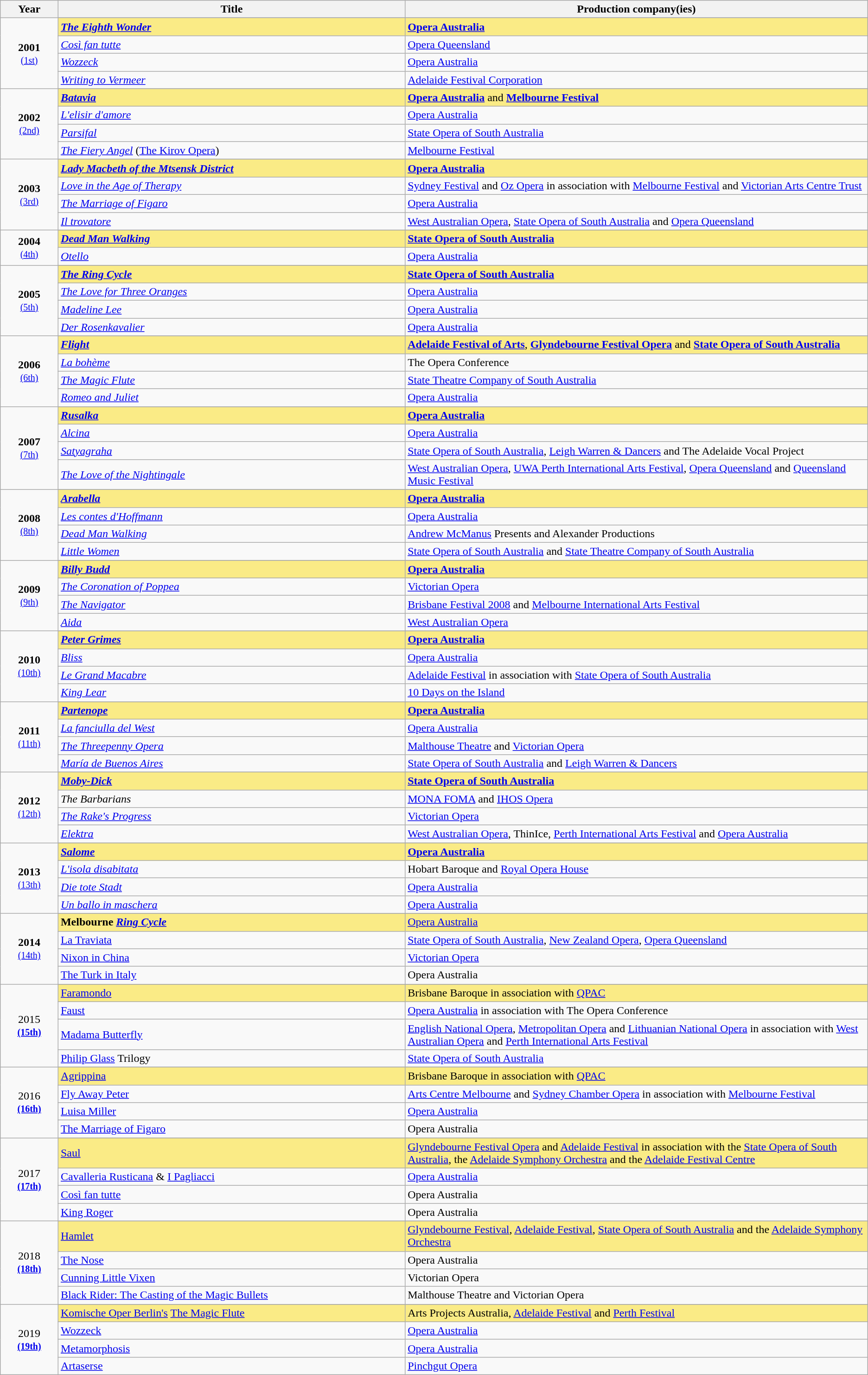<table class="sortable wikitable">
<tr>
<th width="5%">Year</th>
<th width="30%">Title</th>
<th width="40%">Production company(ies)</th>
</tr>
<tr>
<td rowspan="5" align="center"><strong>2001</strong><br><small><a href='#'>(1st)</a></small></td>
</tr>
<tr style="background:#FAEB86">
<td><strong><em><a href='#'>The Eighth Wonder</a></em></strong></td>
<td><strong><a href='#'>Opera Australia</a></strong></td>
</tr>
<tr>
<td><em><a href='#'>Così fan tutte</a></em></td>
<td><a href='#'>Opera Queensland</a></td>
</tr>
<tr>
<td><em><a href='#'>Wozzeck</a></em></td>
<td><a href='#'>Opera Australia</a></td>
</tr>
<tr>
<td><em><a href='#'>Writing to Vermeer</a></em></td>
<td><a href='#'>Adelaide Festival Corporation</a></td>
</tr>
<tr>
<td rowspan="5" align="center"><strong>2002</strong><br><small><a href='#'>(2nd)</a></small></td>
</tr>
<tr style="background:#FAEB86">
<td><strong><em><a href='#'>Batavia</a></em></strong></td>
<td><strong><a href='#'>Opera Australia</a></strong> and <strong><a href='#'>Melbourne Festival</a></strong></td>
</tr>
<tr>
<td><em><a href='#'>L'elisir d'amore</a></em></td>
<td><a href='#'>Opera Australia</a></td>
</tr>
<tr>
<td><em><a href='#'>Parsifal</a></em></td>
<td><a href='#'>State Opera of South Australia</a></td>
</tr>
<tr>
<td><em><a href='#'>The Fiery Angel</a></em> (<a href='#'>The Kirov Opera</a>)</td>
<td><a href='#'>Melbourne Festival</a></td>
</tr>
<tr>
<td rowspan="5" align="center"><strong>2003</strong><br><small><a href='#'>(3rd)</a></small></td>
</tr>
<tr style="background:#FAEB86">
<td><strong><em><a href='#'>Lady Macbeth of the Mtsensk District</a></em></strong></td>
<td><strong><a href='#'>Opera Australia</a></strong></td>
</tr>
<tr>
<td><em><a href='#'>Love in the Age of Therapy</a></em></td>
<td><a href='#'>Sydney Festival</a> and <a href='#'>Oz Opera</a> in association with <a href='#'>Melbourne Festival</a> and <a href='#'>Victorian Arts Centre Trust</a></td>
</tr>
<tr>
<td><em><a href='#'>The Marriage of Figaro</a></em></td>
<td><a href='#'>Opera Australia</a></td>
</tr>
<tr>
<td><em><a href='#'>Il trovatore</a></em></td>
<td><a href='#'>West Australian Opera</a>, <a href='#'>State Opera of South Australia</a> and <a href='#'>Opera Queensland</a></td>
</tr>
<tr>
<td rowspan="3" align="center"><strong>2004</strong><br><small><a href='#'>(4th)</a></small></td>
</tr>
<tr style="background:#FAEB86">
<td><strong><em><a href='#'>Dead Man Walking</a></em></strong></td>
<td><strong><a href='#'>State Opera of South Australia</a></strong></td>
</tr>
<tr>
<td><em><a href='#'>Otello</a></em></td>
<td><a href='#'>Opera Australia</a></td>
</tr>
<tr>
<td rowspan="5" align="center"><strong>2005</strong><br><small><a href='#'>(5th)</a></small></td>
</tr>
<tr style="background:#FAEB86">
<td><strong><em><a href='#'>The Ring Cycle</a></em></strong></td>
<td><strong><a href='#'>State Opera of South Australia</a></strong></td>
</tr>
<tr>
<td><em><a href='#'>The Love for Three Oranges</a></em></td>
<td><a href='#'>Opera Australia</a></td>
</tr>
<tr>
<td><em><a href='#'>Madeline Lee</a></em></td>
<td><a href='#'>Opera Australia</a></td>
</tr>
<tr>
<td><em><a href='#'>Der Rosenkavalier</a></em></td>
<td><a href='#'>Opera Australia</a></td>
</tr>
<tr>
<td rowspan="5" align="center"><strong>2006</strong><br><small><a href='#'>(6th)</a></small></td>
</tr>
<tr style="background:#FAEB86">
<td><strong><em><a href='#'>Flight</a></em></strong></td>
<td><strong><a href='#'>Adelaide Festival of Arts</a></strong>, <strong><a href='#'>Glyndebourne Festival Opera</a></strong> and <strong><a href='#'>State Opera of South Australia</a></strong></td>
</tr>
<tr>
<td><em><a href='#'>La bohème</a></em></td>
<td>The Opera Conference</td>
</tr>
<tr>
<td><em><a href='#'>The Magic Flute</a></em></td>
<td><a href='#'>State Theatre Company of South Australia</a></td>
</tr>
<tr>
<td><em><a href='#'>Romeo and Juliet</a></em></td>
<td><a href='#'>Opera Australia</a></td>
</tr>
<tr>
<td rowspan="5" align="center"><strong>2007</strong><br><small><a href='#'>(7th)</a></small></td>
</tr>
<tr style="background:#FAEB86">
<td><strong><em><a href='#'>Rusalka</a></em></strong></td>
<td><strong><a href='#'>Opera Australia</a></strong></td>
</tr>
<tr>
<td><em><a href='#'>Alcina</a></em></td>
<td><a href='#'>Opera Australia</a></td>
</tr>
<tr>
<td><em><a href='#'>Satyagraha</a></em></td>
<td><a href='#'>State Opera of South Australia</a>, <a href='#'>Leigh Warren & Dancers</a> and The Adelaide Vocal Project</td>
</tr>
<tr>
<td><em><a href='#'>The Love of the Nightingale</a></em></td>
<td><a href='#'>West Australian Opera</a>, <a href='#'>UWA Perth International Arts Festival</a>, <a href='#'>Opera Queensland</a> and <a href='#'>Queensland Music Festival</a></td>
</tr>
<tr>
<td rowspan="5" align="center"><strong>2008</strong><br><small><a href='#'>(8th)</a></small></td>
</tr>
<tr style="background:#FAEB86">
<td><strong><em><a href='#'>Arabella</a></em></strong></td>
<td><strong><a href='#'>Opera Australia</a></strong></td>
</tr>
<tr>
<td><em><a href='#'>Les contes d'Hoffmann</a></em></td>
<td><a href='#'>Opera Australia</a></td>
</tr>
<tr>
<td><em><a href='#'>Dead Man Walking</a></em></td>
<td><a href='#'>Andrew McManus</a> Presents and Alexander Productions</td>
</tr>
<tr>
<td><em><a href='#'>Little Women</a></em></td>
<td><a href='#'>State Opera of South Australia</a> and <a href='#'>State Theatre Company of South Australia</a></td>
</tr>
<tr>
<td rowspan="5" align="center"><strong>2009</strong><br><small><a href='#'>(9th)</a></small></td>
</tr>
<tr style="background:#FAEB86">
<td><strong><em><a href='#'>Billy Budd</a></em></strong></td>
<td><strong><a href='#'>Opera Australia</a></strong></td>
</tr>
<tr>
<td><em><a href='#'>The Coronation of Poppea</a></em></td>
<td><a href='#'>Victorian Opera</a></td>
</tr>
<tr>
<td><em><a href='#'>The Navigator</a></em></td>
<td><a href='#'>Brisbane Festival 2008</a> and <a href='#'>Melbourne International Arts Festival</a></td>
</tr>
<tr>
<td><em><a href='#'>Aida</a></em></td>
<td><a href='#'>West Australian Opera</a></td>
</tr>
<tr>
<td rowspan="5" align="center"><strong>2010</strong><br><small><a href='#'>(10th)</a></small></td>
</tr>
<tr style="background:#FAEB86">
<td><strong><em><a href='#'>Peter Grimes</a></em></strong></td>
<td><strong><a href='#'>Opera Australia</a></strong></td>
</tr>
<tr>
<td><em><a href='#'>Bliss</a></em></td>
<td><a href='#'>Opera Australia</a></td>
</tr>
<tr>
<td><em><a href='#'>Le Grand Macabre</a></em></td>
<td><a href='#'>Adelaide Festival</a> in association with <a href='#'>State Opera of South Australia</a></td>
</tr>
<tr>
<td><em><a href='#'>King Lear</a></em></td>
<td><a href='#'>10 Days on the Island</a></td>
</tr>
<tr>
<td rowspan="5" align="center"><strong>2011</strong><br><small><a href='#'>(11th)</a></small></td>
</tr>
<tr style="background:#FAEB86">
<td><strong><em><a href='#'>Partenope</a></em></strong></td>
<td><strong><a href='#'>Opera Australia</a></strong></td>
</tr>
<tr>
<td><em><a href='#'>La fanciulla del West</a></em></td>
<td><a href='#'>Opera Australia</a></td>
</tr>
<tr>
<td><em><a href='#'>The Threepenny Opera</a></em></td>
<td><a href='#'>Malthouse Theatre</a> and <a href='#'>Victorian Opera</a></td>
</tr>
<tr>
<td><em><a href='#'>María de Buenos Aires</a></em></td>
<td><a href='#'>State Opera of South Australia</a> and <a href='#'>Leigh Warren & Dancers</a></td>
</tr>
<tr>
<td rowspan="5" align="center"><strong>2012</strong><br><small><a href='#'>(12th)</a></small></td>
</tr>
<tr style="background:#FAEB86">
<td><strong><em><a href='#'>Moby-Dick</a></em></strong></td>
<td><strong><a href='#'>State Opera of South Australia</a></strong></td>
</tr>
<tr>
<td><em>The Barbarians</em></td>
<td><a href='#'>MONA FOMA</a> and <a href='#'>IHOS Opera</a></td>
</tr>
<tr>
<td><em><a href='#'>The Rake's Progress</a></em></td>
<td><a href='#'>Victorian Opera</a></td>
</tr>
<tr>
<td><em><a href='#'>Elektra</a></em></td>
<td><a href='#'>West Australian Opera</a>, ThinIce, <a href='#'>Perth International Arts Festival</a> and <a href='#'>Opera Australia</a></td>
</tr>
<tr>
<td rowspan="5" align="center"><strong>2013</strong><br><small><a href='#'>(13th)</a></small></td>
</tr>
<tr style="background:#FAEB86">
<td><strong><em><a href='#'>Salome</a></em></strong></td>
<td><strong><a href='#'>Opera Australia</a></strong></td>
</tr>
<tr>
<td><em><a href='#'>L'isola disabitata</a></em></td>
<td>Hobart Baroque and <a href='#'>Royal Opera House</a></td>
</tr>
<tr>
<td><em><a href='#'>Die tote Stadt</a></em></td>
<td><a href='#'>Opera Australia</a></td>
</tr>
<tr>
<td><em><a href='#'>Un ballo in maschera</a></em></td>
<td><a href='#'>Opera Australia</a></td>
</tr>
<tr>
<td rowspan="5" align="center"><strong>2014</strong><br><small><a href='#'>(14th)</a></small></td>
</tr>
<tr style="background:#FAEB86">
<td><strong>Melbourne <em><a href='#'>Ring Cycle</a><strong><em></td>
<td></strong><a href='#'>Opera Australia</a><strong></td>
</tr>
<tr>
<td><a href='#'>La Traviata</a></td>
<td><a href='#'>State Opera of South Australia</a>, <a href='#'>New Zealand Opera</a>, <a href='#'>Opera Queensland</a></td>
</tr>
<tr>
<td></em><a href='#'>Nixon in China</a><em></td>
<td><a href='#'>Victorian Opera</a></td>
</tr>
<tr>
<td></em><a href='#'>The Turk in Italy</a><em></td>
<td>Opera Australia</td>
</tr>
<tr>
<td rowspan="5" align="center"></strong>2015<strong><br><small><a href='#'>(15th)</a></small></td>
</tr>
<tr style="background:#FAEB86">
<td></em></strong><a href='#'>Faramondo</a><strong><em></td>
<td></strong>Brisbane Baroque in association with <a href='#'>QPAC</a><strong></td>
</tr>
<tr>
<td></em><a href='#'>Faust</a><em></td>
<td><a href='#'>Opera Australia</a> in association with The Opera Conference</td>
</tr>
<tr>
<td></em><a href='#'>Madama Butterfly</a><em></td>
<td><a href='#'>English National Opera</a>, <a href='#'>Metropolitan Opera</a> and <a href='#'>Lithuanian National Opera</a> in association with <a href='#'>West Australian Opera</a> and <a href='#'>Perth International Arts Festival</a></td>
</tr>
<tr>
<td></em><a href='#'>Philip Glass</a> Trilogy<em></td>
<td><a href='#'>State Opera of South Australia</a></td>
</tr>
<tr>
<td rowspan="5" align="center"></strong>2016<strong><br><small><a href='#'>(16th)</a></small></td>
</tr>
<tr style="background:#FAEB86">
<td></em></strong><a href='#'>Agrippina</a><strong><em></td>
<td></strong>Brisbane Baroque in association with <a href='#'>QPAC</a><strong></td>
</tr>
<tr>
<td></em><a href='#'>Fly Away Peter</a><em></td>
<td><a href='#'>Arts Centre Melbourne</a> and <a href='#'>Sydney Chamber Opera</a> in association with <a href='#'>Melbourne Festival</a></td>
</tr>
<tr>
<td></em><a href='#'>Luisa Miller</a><em></td>
<td><a href='#'>Opera Australia</a></td>
</tr>
<tr>
<td></em><a href='#'>The Marriage of Figaro</a><em></td>
<td>Opera Australia</td>
</tr>
<tr>
<td rowspan="5" align="center"></strong>2017<strong><br><small><a href='#'>(17th)</a></small></td>
</tr>
<tr style="background:#FAEB86">
<td></em></strong><a href='#'>Saul</a><strong><em></td>
<td></strong><a href='#'>Glyndebourne Festival Opera</a> and <a href='#'>Adelaide Festival</a> in association with the <a href='#'>State Opera of South Australia</a>, the <a href='#'>Adelaide Symphony Orchestra</a> and the <a href='#'>Adelaide Festival Centre</a><strong></td>
</tr>
<tr>
<td></em><a href='#'>Cavalleria Rusticana</a> & <a href='#'>I Pagliacci</a><em></td>
<td><a href='#'>Opera Australia</a></td>
</tr>
<tr>
<td></em><a href='#'>Così fan tutte</a><em></td>
<td>Opera Australia</td>
</tr>
<tr>
<td></em><a href='#'>King Roger</a><em></td>
<td>Opera Australia</td>
</tr>
<tr>
<td rowspan="5" align="center"></strong>2018<strong><br><small><a href='#'>(18th)</a></small></td>
</tr>
<tr style="background:#FAEB86">
<td></em></strong><a href='#'>Hamlet</a><strong><em></td>
<td></strong><a href='#'>Glyndebourne Festival</a>, <a href='#'>Adelaide Festival</a>, <a href='#'>State Opera of South Australia</a> and the <a href='#'>Adelaide Symphony Orchestra</a><strong></td>
</tr>
<tr>
<td></em><a href='#'>The Nose</a><em></td>
<td>Opera Australia</td>
</tr>
<tr>
<td></em><a href='#'>Cunning Little Vixen</a><em></td>
<td>Victorian Opera</td>
</tr>
<tr>
<td></em><a href='#'>Black Rider: The Casting of the Magic Bullets</a><em></td>
<td>Malthouse Theatre and Victorian Opera</td>
</tr>
<tr>
<td rowspan="5" align="center"></strong>2019<strong><br><small><a href='#'>(19th)</a></small></td>
</tr>
<tr style="background:#FAEB86">
<td></em></strong><a href='#'>Komische Oper Berlin's</a> <a href='#'>The Magic Flute</a><strong><em></td>
<td></strong>Arts Projects Australia, <a href='#'>Adelaide Festival</a> and <a href='#'>Perth Festival</a><strong></td>
</tr>
<tr>
<td></em><a href='#'>Wozzeck</a><em></td>
<td><a href='#'>Opera Australia</a></td>
</tr>
<tr>
<td></em><a href='#'>Metamorphosis</a><em></td>
<td><a href='#'>Opera Australia</a></td>
</tr>
<tr>
<td></em><a href='#'>Artaserse</a><em></td>
<td><a href='#'>Pinchgut Opera</a></td>
</tr>
</table>
